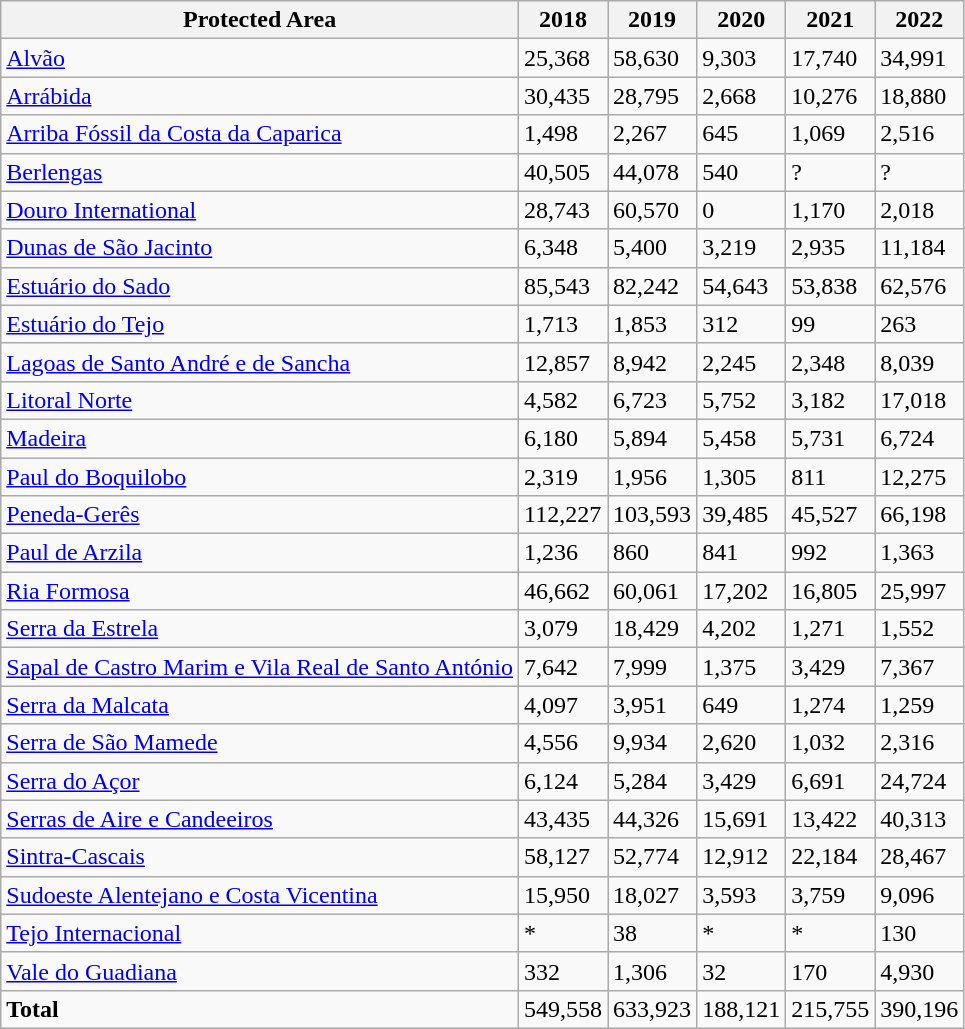<table class="wikitable sortable">
<tr>
<th>Protected Area</th>
<th>2018</th>
<th>2019</th>
<th>2020</th>
<th>2021</th>
<th>2022</th>
</tr>
<tr>
<td><a href='#'>Alvão</a></td>
<td>25,368</td>
<td>58,630</td>
<td>9,303</td>
<td>17,740</td>
<td>34,991</td>
</tr>
<tr>
<td><a href='#'>Arrábida</a></td>
<td>30,435</td>
<td>28,795</td>
<td>2,668</td>
<td>10,276</td>
<td>18,880</td>
</tr>
<tr>
<td><a href='#'>Arriba Fóssil da Costa da Caparica</a></td>
<td>1,498</td>
<td>2,267</td>
<td>645</td>
<td>1,069</td>
<td>2,516</td>
</tr>
<tr>
<td><a href='#'>Berlengas</a></td>
<td>40,505</td>
<td>44,078</td>
<td>540</td>
<td>?</td>
<td>?</td>
</tr>
<tr>
<td><a href='#'>Douro International</a></td>
<td>28,743</td>
<td>60,570</td>
<td>0</td>
<td>1,170</td>
<td>2,018</td>
</tr>
<tr>
<td><a href='#'>Dunas de São Jacinto</a></td>
<td>6,348</td>
<td>5,400</td>
<td>3,219</td>
<td>2,935</td>
<td>11,184</td>
</tr>
<tr>
<td><a href='#'>Estuário do Sado</a></td>
<td>85,543</td>
<td>82,242</td>
<td>54,643</td>
<td>53,838</td>
<td>62,576</td>
</tr>
<tr>
<td><a href='#'>Estuário do Tejo</a></td>
<td>1,713</td>
<td>1,853</td>
<td>312</td>
<td>99</td>
<td>263</td>
</tr>
<tr>
<td><a href='#'>Lagoas de Santo André e de Sancha</a></td>
<td>12,857</td>
<td>8,942</td>
<td>2,245</td>
<td>2,348</td>
<td>8,039</td>
</tr>
<tr>
<td><a href='#'>Litoral Norte</a></td>
<td>4,582</td>
<td>6,723</td>
<td>5,752</td>
<td>3,182</td>
<td>17,018</td>
</tr>
<tr>
<td><a href='#'>Madeira</a></td>
<td>6,180</td>
<td>5,894</td>
<td>5,458</td>
<td>5,731</td>
<td>6,724</td>
</tr>
<tr>
<td><a href='#'>Paul do Boquilobo</a></td>
<td>2,319</td>
<td>1,956</td>
<td>1,305</td>
<td>811</td>
<td>12,275</td>
</tr>
<tr>
<td><a href='#'>Peneda-Gerês</a></td>
<td>112,227</td>
<td>103,593</td>
<td>39,485</td>
<td>45,527</td>
<td>66,198</td>
</tr>
<tr>
<td><a href='#'>Paul de Arzila</a></td>
<td>1,236</td>
<td>860</td>
<td>841</td>
<td>992</td>
<td>1,363</td>
</tr>
<tr>
<td><a href='#'>Ria Formosa</a></td>
<td>46,662</td>
<td>60,061</td>
<td>17,202</td>
<td>16,805</td>
<td>25,997</td>
</tr>
<tr>
<td><a href='#'>Serra da Estrela</a></td>
<td>3,079</td>
<td>18,429</td>
<td>4,202</td>
<td>1,271</td>
<td>1,552</td>
</tr>
<tr>
<td><a href='#'>Sapal de Castro Marim e Vila Real de Santo António</a></td>
<td>7,642</td>
<td>7,999</td>
<td>1,375</td>
<td>3,429</td>
<td>7,367</td>
</tr>
<tr>
<td><a href='#'>Serra da Malcata</a></td>
<td>4,097</td>
<td>3,951</td>
<td>649</td>
<td>1,274</td>
<td>1,259</td>
</tr>
<tr>
<td><a href='#'>Serra de São Mamede</a></td>
<td>4,556</td>
<td>9,934</td>
<td>2,620</td>
<td>1,032</td>
<td>2,316</td>
</tr>
<tr>
<td><a href='#'>Serra do Açor</a></td>
<td>6,124</td>
<td>5,284</td>
<td>3,429</td>
<td>6,691</td>
<td>24,724</td>
</tr>
<tr>
<td><a href='#'>Serras de Aire e Candeeiros</a></td>
<td>43,435</td>
<td>44,326</td>
<td>15,691</td>
<td>13,422</td>
<td>40,313</td>
</tr>
<tr>
<td><a href='#'>Sintra-Cascais</a></td>
<td>58,127</td>
<td>52,774</td>
<td>12,912</td>
<td>22,184</td>
<td>28,467</td>
</tr>
<tr>
<td><a href='#'>Sudoeste Alentejano e Costa Vicentina</a></td>
<td>15,950</td>
<td>18,027</td>
<td>3,593</td>
<td>3,759</td>
<td>9,096</td>
</tr>
<tr>
<td><a href='#'>Tejo Internacional</a></td>
<td>*</td>
<td>38</td>
<td>*</td>
<td>*</td>
<td>130</td>
</tr>
<tr>
<td><a href='#'>Vale do Guadiana</a></td>
<td>332</td>
<td>1,306</td>
<td>32</td>
<td>170</td>
<td>4,930</td>
</tr>
<tr>
<td><strong>Total</strong></td>
<td>549,558</td>
<td>633,923</td>
<td>188,121</td>
<td>215,755</td>
<td>390,196</td>
</tr>
</table>
